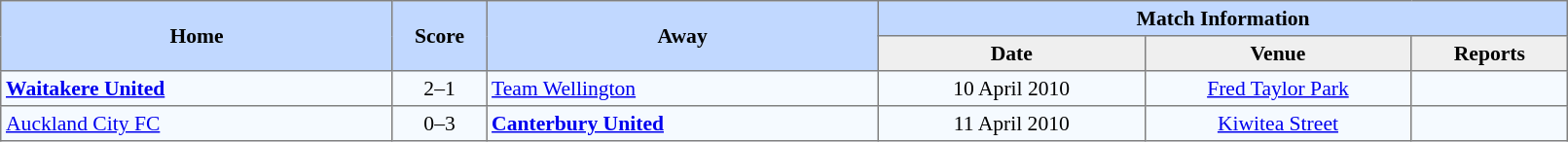<table border=1 style="border-collapse:collapse; font-size:90%; text-align:center;" cellpadding=3 cellspacing=0 width=85%>
<tr bgcolor=#C1D8FF>
<th rowspan=2 width=25%>Home</th>
<th rowspan=2 width=6%>Score</th>
<th rowspan=2 width=25%>Away</th>
<th colspan=6>Match Information</th>
</tr>
<tr bgcolor=#EFEFEF>
<th width=17%>Date</th>
<th width=17%>Venue</th>
<th width=10%>Reports</th>
</tr>
<tr bgcolor=#F5FAFF>
<td align=left> <strong><a href='#'>Waitakere United</a></strong></td>
<td>2–1</td>
<td align=left> <a href='#'>Team Wellington</a></td>
<td>10 April 2010</td>
<td><a href='#'>Fred Taylor Park</a></td>
<td></td>
</tr>
<tr bgcolor=#F5FAFF>
<td align=left> <a href='#'>Auckland City FC</a></td>
<td>0–3</td>
<td align=left> <strong><a href='#'>Canterbury United</a></strong></td>
<td>11 April 2010</td>
<td><a href='#'>Kiwitea Street</a></td>
<td></td>
</tr>
</table>
